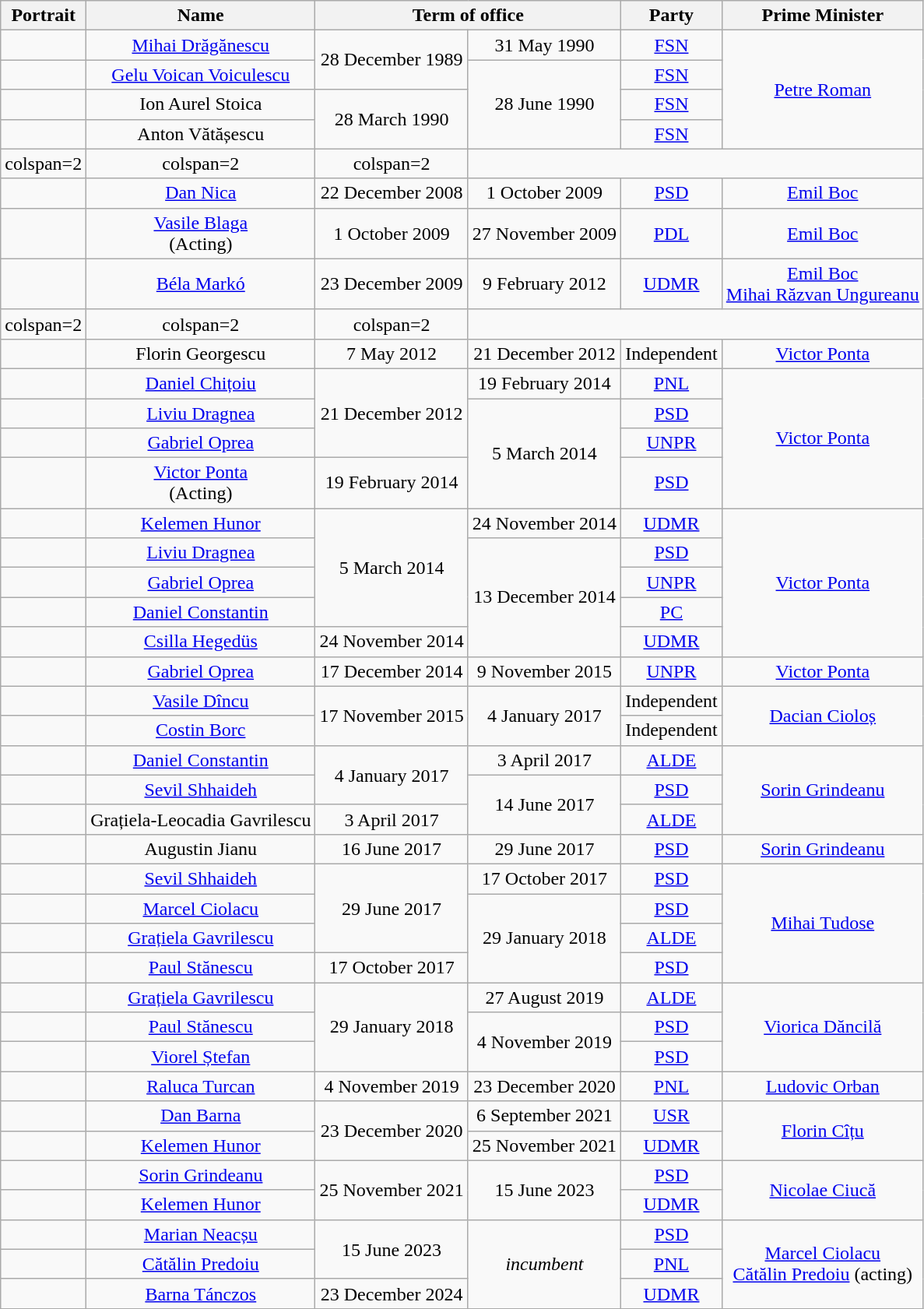<table class="wikitable" style="text-align:center">
<tr>
<th colspan=1>Portrait</th>
<th>Name</th>
<th colspan=2>Term of office</th>
<th>Party</th>
<th colspan=1>Prime Minister</th>
</tr>
<tr>
<td></td>
<td><a href='#'>Mihai Drăgănescu</a></td>
<td rowspan="2">28 December 1989</td>
<td>31 May 1990</td>
<td><a href='#'>FSN</a></td>
<td rowspan="4"><a href='#'>Petre Roman</a></td>
</tr>
<tr>
<td></td>
<td><a href='#'>Gelu Voican Voiculescu</a></td>
<td rowspan="3">28 June 1990</td>
<td><a href='#'>FSN</a></td>
</tr>
<tr>
<td></td>
<td>Ion Aurel Stoica</td>
<td rowspan="2">28 March 1990</td>
<td><a href='#'>FSN</a></td>
</tr>
<tr>
<td></td>
<td>Anton Vătășescu</td>
<td><a href='#'>FSN</a></td>
</tr>
<tr>
<td>colspan=2 </td>
<td>colspan=2 </td>
<td>colspan=2 </td>
</tr>
<tr>
<td></td>
<td><a href='#'>Dan Nica</a></td>
<td>22 December 2008</td>
<td>1 October 2009</td>
<td><a href='#'>PSD</a></td>
<td><a href='#'>Emil Boc</a></td>
</tr>
<tr>
<td></td>
<td><a href='#'>Vasile Blaga</a><br>(Acting)</td>
<td>1 October 2009</td>
<td>27 November 2009</td>
<td><a href='#'>PDL</a></td>
<td><a href='#'>Emil Boc</a></td>
</tr>
<tr>
<td></td>
<td><a href='#'>Béla Markó</a></td>
<td>23 December 2009</td>
<td>9 February 2012</td>
<td><a href='#'>UDMR</a></td>
<td><a href='#'>Emil Boc</a><br><a href='#'>Mihai Răzvan Ungureanu</a></td>
</tr>
<tr>
<td>colspan=2 </td>
<td>colspan=2 </td>
<td>colspan=2 </td>
</tr>
<tr>
<td></td>
<td>Florin Georgescu</td>
<td>7 May 2012</td>
<td>21 December 2012</td>
<td>Independent</td>
<td><a href='#'>Victor Ponta</a></td>
</tr>
<tr>
<td></td>
<td><a href='#'>Daniel Chițoiu</a></td>
<td rowspan="3">21 December 2012</td>
<td>19 February 2014</td>
<td><a href='#'>PNL</a></td>
<td rowspan="4"><a href='#'>Victor Ponta</a></td>
</tr>
<tr>
<td></td>
<td><a href='#'>Liviu Dragnea</a></td>
<td rowspan="3">5 March 2014</td>
<td><a href='#'>PSD</a></td>
</tr>
<tr>
<td></td>
<td><a href='#'>Gabriel Oprea</a></td>
<td><a href='#'>UNPR</a></td>
</tr>
<tr>
<td></td>
<td><a href='#'>Victor Ponta</a><br>(Acting)</td>
<td>19 February 2014</td>
<td><a href='#'>PSD</a></td>
</tr>
<tr>
<td></td>
<td><a href='#'>Kelemen Hunor</a></td>
<td rowspan="4">5 March 2014</td>
<td>24 November 2014</td>
<td><a href='#'>UDMR</a></td>
<td rowspan="5"><a href='#'>Victor Ponta</a></td>
</tr>
<tr>
<td></td>
<td><a href='#'>Liviu Dragnea</a></td>
<td rowspan="4">13 December 2014</td>
<td><a href='#'>PSD</a></td>
</tr>
<tr>
<td></td>
<td><a href='#'>Gabriel Oprea</a></td>
<td><a href='#'>UNPR</a></td>
</tr>
<tr>
<td></td>
<td><a href='#'>Daniel Constantin</a></td>
<td><a href='#'>PC</a></td>
</tr>
<tr>
<td></td>
<td><a href='#'>Csilla Hegedüs</a></td>
<td>24 November 2014</td>
<td><a href='#'>UDMR</a></td>
</tr>
<tr>
<td></td>
<td><a href='#'>Gabriel Oprea</a></td>
<td>17 December 2014</td>
<td>9 November 2015</td>
<td><a href='#'>UNPR</a></td>
<td><a href='#'>Victor Ponta</a></td>
</tr>
<tr>
<td></td>
<td><a href='#'>Vasile Dîncu</a></td>
<td rowspan="2">17 November 2015</td>
<td rowspan="2">4 January 2017</td>
<td>Independent</td>
<td rowspan="2"><a href='#'>Dacian Cioloș</a></td>
</tr>
<tr>
<td></td>
<td><a href='#'>Costin Borc</a></td>
<td>Independent</td>
</tr>
<tr>
<td></td>
<td><a href='#'>Daniel Constantin</a></td>
<td rowspan="2">4 January 2017</td>
<td>3 April 2017</td>
<td><a href='#'>ALDE</a></td>
<td rowspan="3"><a href='#'>Sorin Grindeanu</a></td>
</tr>
<tr>
<td></td>
<td><a href='#'>Sevil Shhaideh</a></td>
<td rowspan="2">14 June 2017</td>
<td><a href='#'>PSD</a></td>
</tr>
<tr>
<td></td>
<td>Grațiela-Leocadia Gavrilescu</td>
<td>3 April 2017</td>
<td><a href='#'>ALDE</a></td>
</tr>
<tr>
<td></td>
<td>Augustin Jianu</td>
<td>16 June 2017</td>
<td>29 June 2017</td>
<td><a href='#'>PSD</a></td>
<td><a href='#'>Sorin Grindeanu</a></td>
</tr>
<tr>
<td></td>
<td><a href='#'>Sevil Shhaideh</a></td>
<td rowspan="3">29 June 2017</td>
<td>17 October 2017</td>
<td><a href='#'>PSD</a></td>
<td rowspan="4"><a href='#'>Mihai Tudose</a></td>
</tr>
<tr>
<td></td>
<td><a href='#'>Marcel Ciolacu</a></td>
<td rowspan="3">29 January 2018</td>
<td><a href='#'>PSD</a></td>
</tr>
<tr>
<td></td>
<td><a href='#'>Grațiela Gavrilescu</a></td>
<td><a href='#'>ALDE</a></td>
</tr>
<tr>
<td></td>
<td><a href='#'>Paul Stănescu</a></td>
<td>17 October 2017</td>
<td><a href='#'>PSD</a></td>
</tr>
<tr>
<td></td>
<td><a href='#'>Grațiela Gavrilescu</a></td>
<td rowspan="3">29 January 2018</td>
<td>27 August 2019</td>
<td><a href='#'>ALDE</a></td>
<td rowspan="3"><a href='#'>Viorica Dăncilă</a></td>
</tr>
<tr>
<td></td>
<td><a href='#'>Paul Stănescu</a></td>
<td rowspan="2">4 November 2019</td>
<td><a href='#'>PSD</a></td>
</tr>
<tr>
<td></td>
<td><a href='#'>Viorel Ștefan</a></td>
<td><a href='#'>PSD</a></td>
</tr>
<tr>
<td></td>
<td><a href='#'>Raluca Turcan</a></td>
<td>4 November 2019</td>
<td>23 December 2020</td>
<td><a href='#'>PNL</a></td>
<td><a href='#'>Ludovic Orban</a></td>
</tr>
<tr>
<td></td>
<td><a href='#'>Dan Barna</a></td>
<td rowspan="2">23 December 2020</td>
<td>6 September 2021</td>
<td><a href='#'>USR</a></td>
<td rowspan="2"><a href='#'>Florin Cîțu</a></td>
</tr>
<tr>
<td></td>
<td><a href='#'>Kelemen Hunor</a></td>
<td>25 November 2021</td>
<td><a href='#'>UDMR</a></td>
</tr>
<tr>
<td></td>
<td><a href='#'>Sorin Grindeanu</a></td>
<td rowspan="2">25 November 2021</td>
<td rowspan="2">15 June 2023</td>
<td><a href='#'>PSD</a></td>
<td rowspan="2"><a href='#'>Nicolae Ciucă</a></td>
</tr>
<tr>
<td></td>
<td><a href='#'>Kelemen Hunor</a></td>
<td><a href='#'>UDMR</a></td>
</tr>
<tr>
<td></td>
<td><a href='#'>Marian Neacșu</a></td>
<td rowspan="2">15 June 2023</td>
<td rowspan="3"><em>incumbent</em></td>
<td><a href='#'>PSD</a></td>
<td rowspan="3"><a href='#'>Marcel Ciolacu</a><br><a href='#'>Cătălin Predoiu</a> (acting)</td>
</tr>
<tr>
<td></td>
<td><a href='#'>Cătălin Predoiu</a></td>
<td><a href='#'>PNL</a></td>
</tr>
<tr>
<td></td>
<td><a href='#'>Barna Tánczos</a></td>
<td>23 December 2024</td>
<td><a href='#'>UDMR</a></td>
</tr>
</table>
